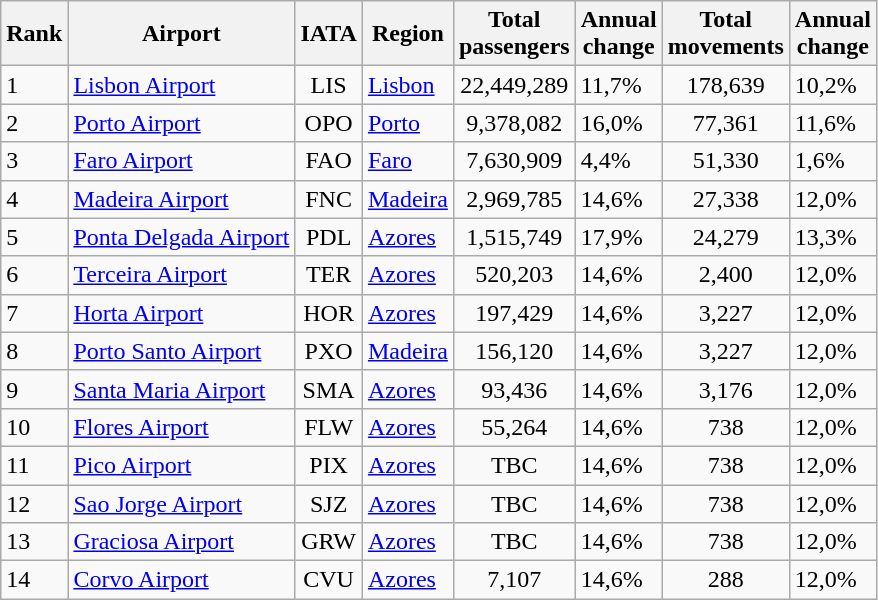<table class="wikitable">
<tr>
<th>Rank</th>
<th>Airport</th>
<th>IATA</th>
<th>Region</th>
<th>Total<br>passengers</th>
<th>Annual<br>change</th>
<th>Total<br>movements</th>
<th>Annual<br>change</th>
</tr>
<tr>
<td>1</td>
<td><a href='#'>Lisbon Airport</a></td>
<td align="center">LIS</td>
<td><a href='#'>Lisbon</a></td>
<td align="center">22,449,289</td>
<td align="left"> 11,7%</td>
<td align="center">178,639</td>
<td align="left"> 10,2%</td>
</tr>
<tr>
<td>2</td>
<td><a href='#'>Porto Airport</a></td>
<td align="center">OPO</td>
<td><a href='#'>Porto</a></td>
<td align="center">9,378,082</td>
<td align="left"> 16,0%</td>
<td align="center">77,361</td>
<td align="left"> 11,6%</td>
</tr>
<tr>
<td>3</td>
<td><a href='#'>Faro Airport</a></td>
<td align="center">FAO</td>
<td><a href='#'>Faro</a></td>
<td align="center">7,630,909</td>
<td align="left"> 4,4%</td>
<td align="center">51,330</td>
<td align="left"> 1,6%</td>
</tr>
<tr>
<td>4</td>
<td><a href='#'>Madeira Airport</a></td>
<td align="center">FNC</td>
<td><a href='#'>Madeira</a></td>
<td align="center">2,969,785</td>
<td align="left"> 14,6%</td>
<td align="center">27,338</td>
<td align="left"> 12,0%</td>
</tr>
<tr>
<td>5</td>
<td><a href='#'>Ponta Delgada Airport</a></td>
<td align="center">PDL</td>
<td><a href='#'>Azores</a></td>
<td align="center">1,515,749</td>
<td align="left"> 17,9%</td>
<td align="center">24,279</td>
<td align="left"> 13,3%</td>
</tr>
<tr>
<td>6</td>
<td><a href='#'>Terceira Airport</a></td>
<td align="center">TER</td>
<td><a href='#'>Azores</a></td>
<td align="center">520,203</td>
<td align="left"> 14,6%</td>
<td align="center">2,400</td>
<td align="left"> 12,0%</td>
</tr>
<tr>
<td>7</td>
<td><a href='#'>Horta Airport</a></td>
<td align="center">HOR</td>
<td><a href='#'>Azores</a></td>
<td align="center">197,429</td>
<td align="left"> 14,6%</td>
<td align="center">3,227</td>
<td align="left"> 12,0%</td>
</tr>
<tr>
<td>8</td>
<td><a href='#'>Porto Santo Airport</a></td>
<td align="center">PXO</td>
<td><a href='#'>Madeira</a></td>
<td align="center">156,120</td>
<td align="left"> 14,6%</td>
<td align="center">3,227</td>
<td align="left"> 12,0%</td>
</tr>
<tr>
<td>9</td>
<td><a href='#'>Santa Maria Airport</a></td>
<td align="center">SMA</td>
<td><a href='#'>Azores</a></td>
<td align="center">93,436</td>
<td align="left"> 14,6%</td>
<td align="center">3,176</td>
<td align="left"> 12,0%</td>
</tr>
<tr>
<td>10</td>
<td><a href='#'>Flores Airport</a></td>
<td align="center">FLW</td>
<td><a href='#'>Azores</a></td>
<td align="center">55,264</td>
<td align="left"> 14,6%</td>
<td align="center">738</td>
<td align="left"> 12,0%</td>
</tr>
<tr>
<td>11</td>
<td><a href='#'>Pico Airport</a></td>
<td align="center">PIX</td>
<td><a href='#'>Azores</a></td>
<td align="center">TBC</td>
<td align="left"> 14,6%</td>
<td align="center">738</td>
<td align="left"> 12,0%</td>
</tr>
<tr>
<td>12</td>
<td><a href='#'>Sao Jorge Airport</a></td>
<td align="center">SJZ</td>
<td><a href='#'>Azores</a></td>
<td align="center">TBC</td>
<td align="left"> 14,6%</td>
<td align="center">738</td>
<td align="left"> 12,0%</td>
</tr>
<tr>
<td>13</td>
<td><a href='#'>Graciosa Airport</a></td>
<td align="center">GRW</td>
<td><a href='#'>Azores</a></td>
<td align="center">TBC</td>
<td align="left"> 14,6%</td>
<td align="center">738</td>
<td align="left"> 12,0%</td>
</tr>
<tr>
<td>14</td>
<td><a href='#'>Corvo Airport</a></td>
<td align="center">CVU</td>
<td><a href='#'>Azores</a></td>
<td align="center">7,107</td>
<td align="left"> 14,6%</td>
<td align="center">288</td>
<td align="left"> 12,0% </td>
</tr>
</table>
